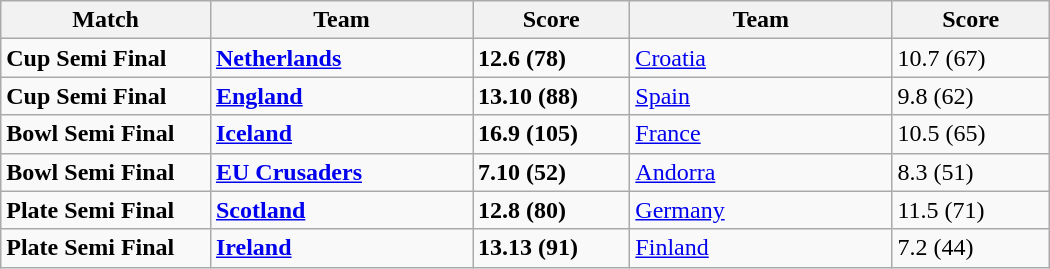<table class="wikitable" width=700>
<tr>
<th width=12%>Match</th>
<th width=15%>Team</th>
<th width=9%>Score</th>
<th width=15%>Team</th>
<th width=9%>Score</th>
</tr>
<tr style="vertical-align: top;">
<td><strong>Cup Semi Final</strong></td>
<td> <strong><a href='#'>Netherlands</a></strong></td>
<td><strong>12.6 (78)</strong></td>
<td> <a href='#'>Croatia</a></td>
<td>10.7 (67)</td>
</tr>
<tr>
<td><strong>Cup Semi Final</strong></td>
<td> <strong><a href='#'>England</a></strong></td>
<td><strong>13.10 (88)</strong></td>
<td> <a href='#'>Spain</a></td>
<td>9.8 (62)</td>
</tr>
<tr>
<td><strong>Bowl Semi Final</strong></td>
<td> <strong><a href='#'>Iceland</a></strong></td>
<td><strong>16.9 (105)</strong></td>
<td> <a href='#'>France</a></td>
<td>10.5 (65)</td>
</tr>
<tr>
<td><strong>Bowl Semi Final</strong></td>
<td> <strong><a href='#'>EU Crusaders</a></strong></td>
<td><strong>7.10 (52)</strong></td>
<td> <a href='#'>Andorra</a></td>
<td>8.3 (51)</td>
</tr>
<tr>
<td><strong>Plate Semi Final</strong></td>
<td> <strong><a href='#'>Scotland</a></strong></td>
<td><strong>12.8 (80)</strong></td>
<td> <a href='#'>Germany</a></td>
<td>11.5 (71)</td>
</tr>
<tr>
<td><strong>Plate Semi Final</strong></td>
<td> <strong><a href='#'>Ireland</a></strong></td>
<td><strong>13.13 (91)</strong></td>
<td> <a href='#'>Finland</a></td>
<td>7.2 (44)</td>
</tr>
</table>
